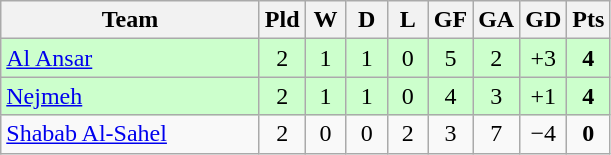<table class="wikitable" style="text-align: center;">
<tr>
<th width=165>Team</th>
<th width=20>Pld</th>
<th width=20>W</th>
<th width=20>D</th>
<th width=20>L</th>
<th width=20>GF</th>
<th width=20>GA</th>
<th width=20>GD</th>
<th width=20>Pts</th>
</tr>
<tr bgcolor = ccffcc>
<td style="text-align:left;"> <a href='#'>Al Ansar</a></td>
<td>2</td>
<td>1</td>
<td>1</td>
<td>0</td>
<td>5</td>
<td>2</td>
<td>+3</td>
<td><strong>4</strong></td>
</tr>
<tr bgcolor = ccffcc>
<td style="text-align:left;"> <a href='#'>Nejmeh</a></td>
<td>2</td>
<td>1</td>
<td>1</td>
<td>0</td>
<td>4</td>
<td>3</td>
<td>+1</td>
<td><strong>4</strong></td>
</tr>
<tr>
<td style="text-align:left;"> <a href='#'>Shabab Al-Sahel</a></td>
<td>2</td>
<td>0</td>
<td>0</td>
<td>2</td>
<td>3</td>
<td>7</td>
<td>−4</td>
<td><strong>0</strong></td>
</tr>
</table>
